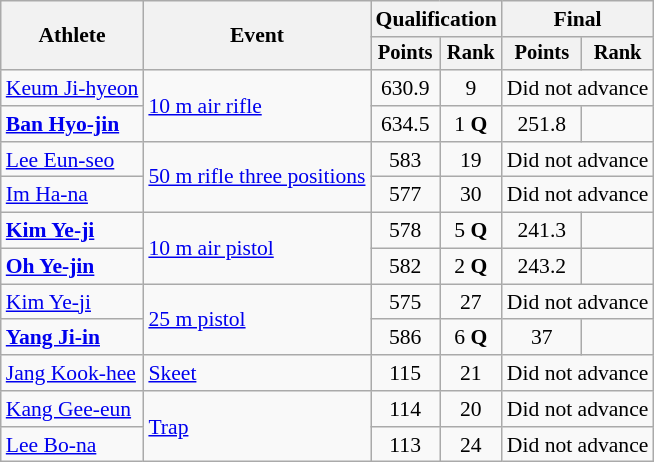<table class="wikitable" style="font-size:90%">
<tr>
<th rowspan="2">Athlete</th>
<th rowspan="2">Event</th>
<th colspan="2">Qualification</th>
<th colspan="2">Final</th>
</tr>
<tr style="font-size:95%">
<th>Points</th>
<th>Rank</th>
<th>Points</th>
<th>Rank</th>
</tr>
<tr align=center>
<td align=left><a href='#'>Keum Ji-hyeon</a></td>
<td align=left rowspan=2><a href='#'>10 m air rifle</a></td>
<td>630.9</td>
<td>9</td>
<td colspan=2>Did not advance</td>
</tr>
<tr align=center>
<td align=left><strong><a href='#'>Ban Hyo-jin</a></strong></td>
<td>634.5</td>
<td>1 <strong>Q</strong></td>
<td>251.8</td>
<td></td>
</tr>
<tr align=center>
<td align=left><a href='#'>Lee Eun-seo</a></td>
<td align=left rowspan=2><a href='#'>50 m rifle three positions</a></td>
<td>583</td>
<td>19</td>
<td colspan=2>Did not advance</td>
</tr>
<tr align=center>
<td align=left><a href='#'>Im Ha-na</a></td>
<td>577</td>
<td>30</td>
<td colspan=2>Did not advance</td>
</tr>
<tr align=center>
<td align=left><strong><a href='#'>Kim Ye-ji</a></strong></td>
<td align=left rowspan=2><a href='#'>10 m air pistol</a></td>
<td>578</td>
<td>5 <strong>Q</strong></td>
<td>241.3</td>
<td></td>
</tr>
<tr align=center>
<td align=left><strong><a href='#'>Oh Ye-jin</a></strong></td>
<td>582</td>
<td>2 <strong>Q</strong></td>
<td>243.2</td>
<td></td>
</tr>
<tr align=center>
<td align=left><a href='#'>Kim Ye-ji</a></td>
<td align=left rowspan=2><a href='#'>25 m pistol</a></td>
<td>575</td>
<td>27</td>
<td colspan=2>Did not advance</td>
</tr>
<tr align=center>
<td align=left><strong><a href='#'>Yang Ji-in</a></strong></td>
<td>586</td>
<td>6 <strong>Q</strong></td>
<td>37</td>
<td></td>
</tr>
<tr align=center>
<td align=left><a href='#'>Jang Kook-hee</a></td>
<td align=left><a href='#'>Skeet</a></td>
<td>115</td>
<td>21</td>
<td colspan=2>Did not advance</td>
</tr>
<tr align=center>
<td align=left><a href='#'>Kang Gee-eun</a></td>
<td align=left rowspan=2><a href='#'>Trap</a></td>
<td>114</td>
<td>20</td>
<td colspan=2>Did not advance</td>
</tr>
<tr align=center>
<td align=left><a href='#'>Lee Bo-na</a></td>
<td>113</td>
<td>24</td>
<td colspan=2>Did not advance</td>
</tr>
</table>
